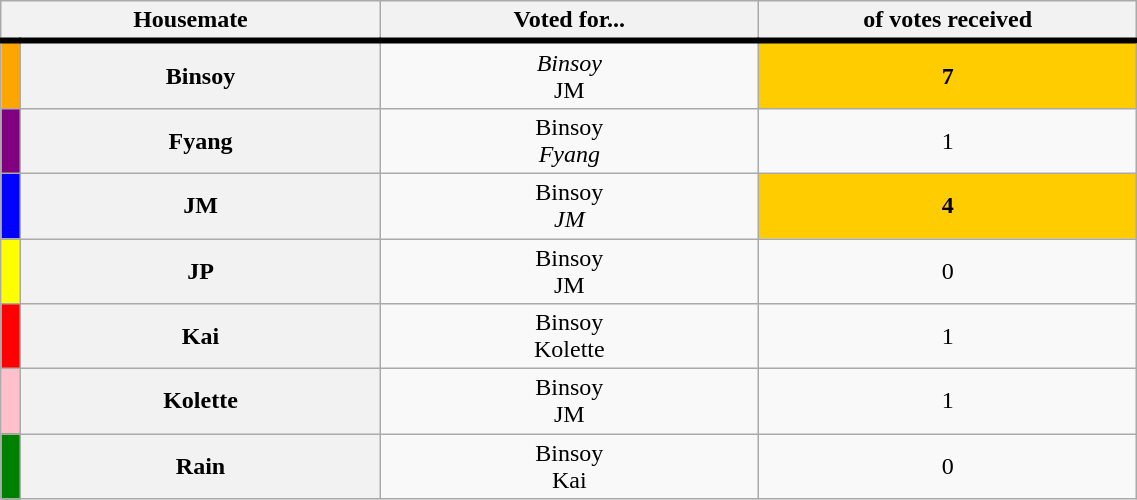<table class="wikitable" style="text-align:center; font-size:100%; line-height:18px;" width="60%">
<tr>
<th colspan="2" width="20%">Housemate</th>
<th width="20%">Voted for...</th>
<th width="20%"> of votes received</th>
</tr>
<tr style="border-top: 4px solid;">
<th width="01%" style="background:orange;"></th>
<th>Binsoy</th>
<td><em>Binsoy<br></em>JM</td>
<td style="background:#ffcc00;"><strong>7</strong></td>
</tr>
<tr>
<th width="01%" style="background:purple;"></th>
<th>Fyang</th>
<td>Binsoy<br><em>Fyang</em></td>
<td>1</td>
</tr>
<tr>
<th width="01%" style="background:blue;"></th>
<th>JM</th>
<td>Binsoy<br><em>JM</em></td>
<td style="background:#ffcc00;"><strong>4</strong></td>
</tr>
<tr>
<th width="01%" style="background:yellow;"></th>
<th>JP</th>
<td>Binsoy<br>JM</td>
<td>0</td>
</tr>
<tr>
<th width="01%" style="background:red;"></th>
<th>Kai</th>
<td>Binsoy<br>Kolette</td>
<td>1</td>
</tr>
<tr>
<th width="01%" style="background:pink;"></th>
<th>Kolette</th>
<td>Binsoy<br>JM</td>
<td>1</td>
</tr>
<tr>
<th width="01%" style="background:green;"></th>
<th>Rain</th>
<td>Binsoy<br>Kai</td>
<td>0</td>
</tr>
</table>
